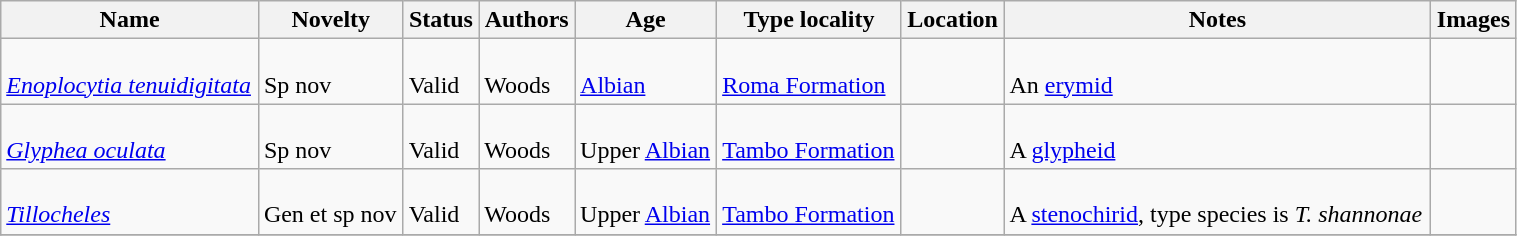<table class="wikitable sortable" align="center" width="80%">
<tr>
<th>Name</th>
<th>Novelty</th>
<th>Status</th>
<th>Authors</th>
<th>Age</th>
<th>Type locality</th>
<th>Location</th>
<th>Notes</th>
<th>Images</th>
</tr>
<tr>
<td><br><em><a href='#'>Enoplocytia tenuidigitata</a></em></td>
<td><br>Sp nov</td>
<td><br>Valid</td>
<td><br>Woods</td>
<td><br><a href='#'>Albian</a></td>
<td><br><a href='#'>Roma Formation</a></td>
<td><br></td>
<td><br>An <a href='#'>erymid</a></td>
<td></td>
</tr>
<tr>
<td><br><a href='#'><em>Glyphea oculata</em></a></td>
<td><br>Sp nov</td>
<td><br>Valid</td>
<td><br>Woods</td>
<td><br>Upper <a href='#'>Albian</a></td>
<td><br><a href='#'>Tambo Formation</a></td>
<td><br></td>
<td><br>A <a href='#'>glypheid</a></td>
<td></td>
</tr>
<tr>
<td><br><em><a href='#'>Tillocheles</a></em></td>
<td><br>Gen et sp nov</td>
<td><br>Valid</td>
<td><br>Woods</td>
<td><br>Upper <a href='#'>Albian</a></td>
<td><br><a href='#'>Tambo Formation</a></td>
<td><br></td>
<td><br>A <a href='#'>stenochirid</a>, type species is <em>T. shannonae</em></td>
<td></td>
</tr>
<tr>
</tr>
</table>
